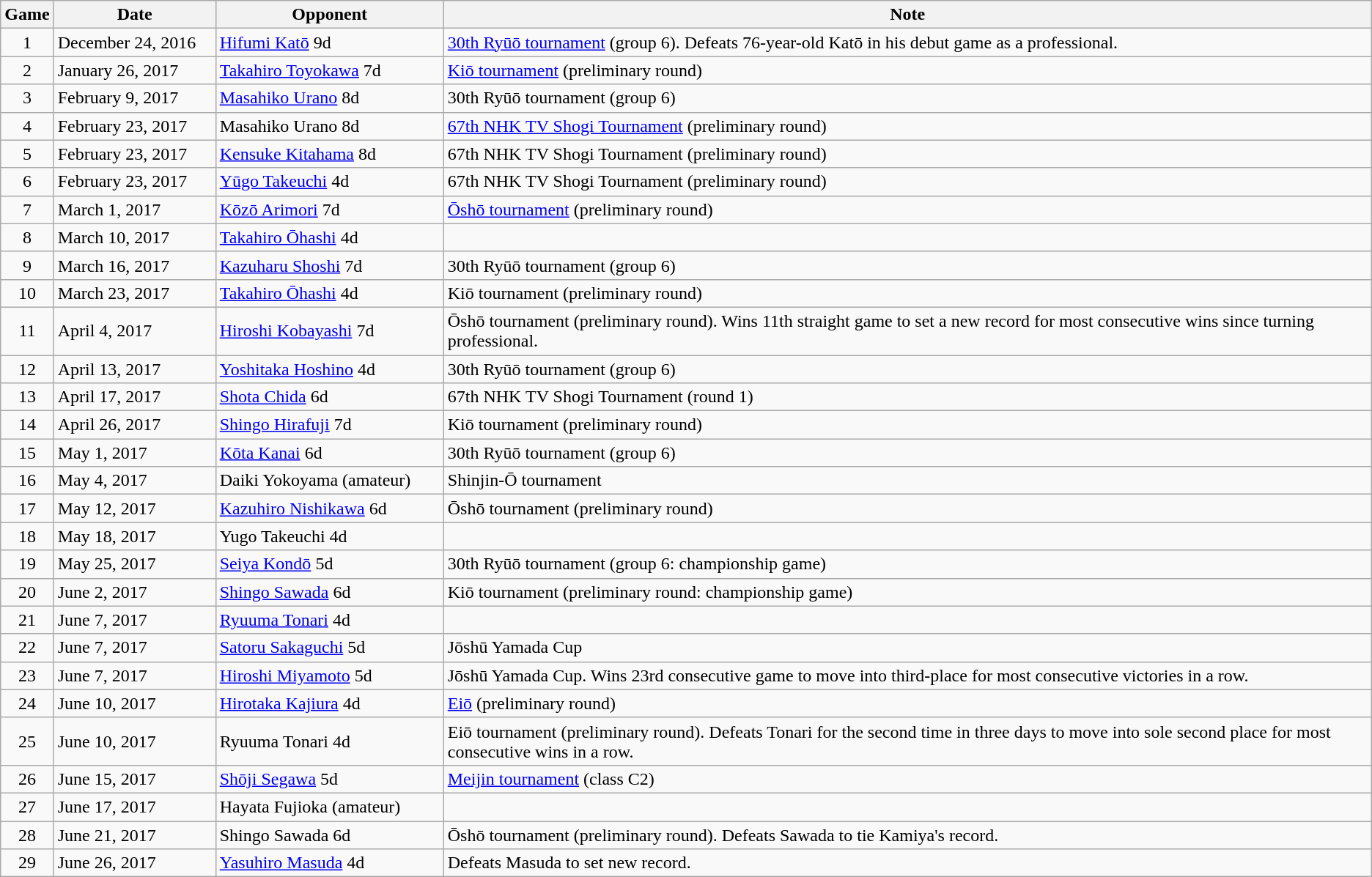<table class="wikitable  mw-collapsible mw-collapsed">
<tr>
<th>Game</th>
<th width="140">Date</th>
<th width="200">Opponent</th>
<th>Note</th>
</tr>
<tr>
<td align="center">1</td>
<td>December 24, 2016</td>
<td><a href='#'>Hifumi Katō</a> 9d</td>
<td><a href='#'>30th Ryūō tournament</a> (group 6). Defeats 76-year-old Katō in his debut game as a professional.</td>
</tr>
<tr>
<td align="center">2</td>
<td>January 26, 2017</td>
<td><a href='#'>Takahiro Toyokawa</a> 7d</td>
<td><a href='#'>Kiō tournament</a> (preliminary round)</td>
</tr>
<tr>
<td align="center">3</td>
<td>February 9, 2017</td>
<td><a href='#'>Masahiko Urano</a> 8d</td>
<td>30th Ryūō tournament (group 6)</td>
</tr>
<tr>
<td align="center">4</td>
<td>February 23, 2017</td>
<td>Masahiko Urano 8d</td>
<td><a href='#'>67th NHK TV Shogi Tournament</a> (preliminary round)</td>
</tr>
<tr>
<td align="center">5</td>
<td>February 23, 2017</td>
<td><a href='#'>Kensuke Kitahama</a> 8d</td>
<td>67th NHK TV Shogi Tournament (preliminary round)</td>
</tr>
<tr>
<td align="center">6</td>
<td>February 23, 2017</td>
<td><a href='#'>Yūgo Takeuchi</a> 4d</td>
<td>67th NHK TV Shogi Tournament (preliminary round)</td>
</tr>
<tr>
<td align="center">7</td>
<td>March 1, 2017</td>
<td><a href='#'>Kōzō Arimori</a> 7d</td>
<td><a href='#'>Ōshō tournament</a> (preliminary round)</td>
</tr>
<tr>
<td align="center">8</td>
<td>March 10, 2017</td>
<td><a href='#'>Takahiro Ōhashi</a> 4d</td>
<td></td>
</tr>
<tr>
<td align="center">9</td>
<td>March 16, 2017</td>
<td><a href='#'>Kazuharu Shoshi</a> 7d</td>
<td>30th Ryūō tournament (group 6)</td>
</tr>
<tr>
<td align="center">10</td>
<td>March 23, 2017</td>
<td><a href='#'>Takahiro Ōhashi</a> 4d</td>
<td>Kiō tournament (preliminary round)</td>
</tr>
<tr>
<td align="center">11</td>
<td>April 4, 2017</td>
<td><a href='#'>Hiroshi Kobayashi</a> 7d</td>
<td>Ōshō tournament (preliminary round). Wins 11th straight game to set a new record for most consecutive wins since turning professional.</td>
</tr>
<tr>
<td align="center">12</td>
<td>April 13, 2017</td>
<td><a href='#'>Yoshitaka Hoshino</a> 4d</td>
<td>30th Ryūō tournament (group 6)</td>
</tr>
<tr>
<td align="center">13</td>
<td>April 17, 2017</td>
<td><a href='#'>Shota Chida</a> 6d</td>
<td>67th NHK TV Shogi Tournament (round 1)</td>
</tr>
<tr>
<td align="center">14</td>
<td>April 26, 2017</td>
<td><a href='#'>Shingo Hirafuji</a> 7d</td>
<td>Kiō tournament (preliminary round)</td>
</tr>
<tr>
<td align="center">15</td>
<td>May 1, 2017</td>
<td><a href='#'>Kōta Kanai</a> 6d</td>
<td>30th Ryūō tournament (group 6)</td>
</tr>
<tr>
<td align="center">16</td>
<td>May 4, 2017</td>
<td>Daiki Yokoyama (amateur)</td>
<td>Shinjin-Ō tournament</td>
</tr>
<tr>
<td align="center">17</td>
<td>May 12, 2017</td>
<td><a href='#'>Kazuhiro Nishikawa</a> 6d</td>
<td>Ōshō tournament (preliminary round)</td>
</tr>
<tr>
<td align="center">18</td>
<td>May 18, 2017</td>
<td>Yugo Takeuchi 4d</td>
<td></td>
</tr>
<tr>
<td align="center">19</td>
<td>May 25, 2017</td>
<td><a href='#'>Seiya Kondō</a> 5d</td>
<td>30th Ryūō tournament (group 6: championship game)</td>
</tr>
<tr>
<td align="center">20</td>
<td>June 2, 2017</td>
<td><a href='#'>Shingo Sawada</a> 6d</td>
<td>Kiō tournament (preliminary round: championship game)</td>
</tr>
<tr>
<td align="center">21</td>
<td>June 7, 2017</td>
<td><a href='#'>Ryuuma Tonari</a> 4d</td>
<td></td>
</tr>
<tr>
<td align="center">22</td>
<td>June 7, 2017</td>
<td><a href='#'>Satoru Sakaguchi</a> 5d</td>
<td>Jōshū Yamada Cup</td>
</tr>
<tr>
<td align="center">23</td>
<td>June 7, 2017</td>
<td><a href='#'>Hiroshi Miyamoto</a> 5d</td>
<td>Jōshū Yamada Cup. Wins 23rd consecutive game to move into third-place for most consecutive victories in a row.</td>
</tr>
<tr>
<td align="center">24</td>
<td>June 10, 2017</td>
<td><a href='#'>Hirotaka Kajiura</a> 4d</td>
<td><a href='#'>Eiō</a> (preliminary round)</td>
</tr>
<tr>
<td align="center">25</td>
<td>June 10, 2017</td>
<td>Ryuuma Tonari 4d</td>
<td>Eiō tournament (preliminary round). Defeats Tonari for the second time in three days to move into sole second place for most consecutive wins in a row.</td>
</tr>
<tr>
<td align="center">26</td>
<td>June 15, 2017</td>
<td><a href='#'>Shōji Segawa</a> 5d</td>
<td><a href='#'>Meijin tournament</a> (class C2)</td>
</tr>
<tr>
<td align="center">27</td>
<td>June 17, 2017</td>
<td>Hayata Fujioka (amateur)</td>
<td></td>
</tr>
<tr>
<td align="center">28</td>
<td>June 21, 2017</td>
<td>Shingo Sawada 6d</td>
<td>Ōshō tournament (preliminary round). Defeats Sawada to tie Kamiya's record.</td>
</tr>
<tr>
<td align="center">29</td>
<td>June 26, 2017</td>
<td><a href='#'>Yasuhiro Masuda</a> 4d</td>
<td>Defeats Masuda to set new record.</td>
</tr>
</table>
